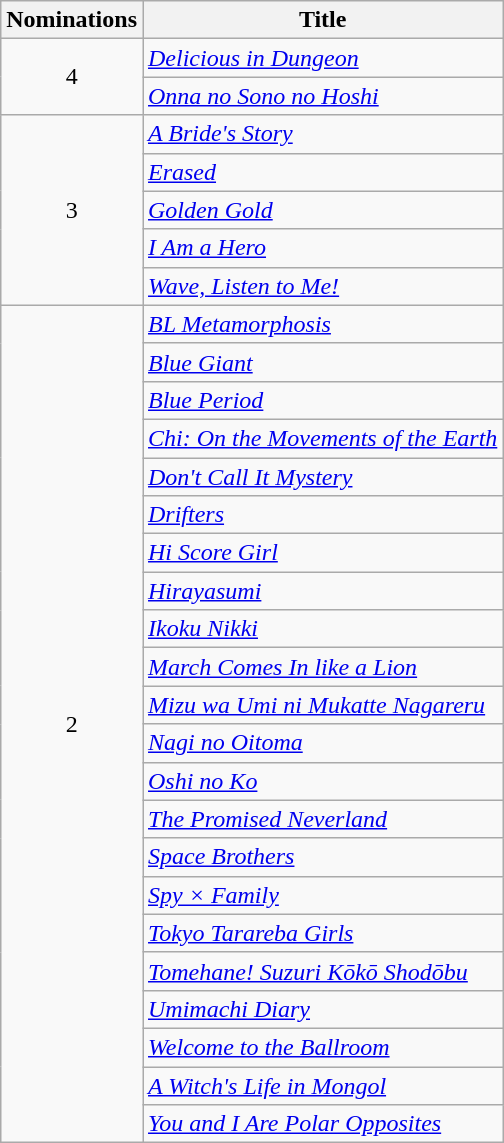<table class="wikitable">
<tr>
<th scope="col" width="55" style="text-align: center;">Nominations</th>
<th scope="col">Title</th>
</tr>
<tr>
<td style="text-align: center;"  rowspan=2>4</td>
<td><em><a href='#'>Delicious in Dungeon</a></em></td>
</tr>
<tr>
<td><em><a href='#'>Onna no Sono no Hoshi</a></em></td>
</tr>
<tr>
<td style="text-align: center;" rowspan=5>3</td>
<td><em><a href='#'>A Bride's Story</a></em> </td>
</tr>
<tr>
<td><em><a href='#'>Erased</a></em></td>
</tr>
<tr>
<td><em><a href='#'>Golden Gold</a></em></td>
</tr>
<tr>
<td><em><a href='#'>I Am a Hero</a></em></td>
</tr>
<tr>
<td><em><a href='#'>Wave, Listen to Me!</a></em></td>
</tr>
<tr>
<td style="text-align: center;" rowspan=22>2</td>
<td><em><a href='#'>BL Metamorphosis</a></em></td>
</tr>
<tr>
<td><em><a href='#'>Blue Giant</a></em></td>
</tr>
<tr>
<td><em><a href='#'>Blue Period</a></em> </td>
</tr>
<tr>
<td><em><a href='#'>Chi: On the Movements of the Earth</a></em></td>
</tr>
<tr>
<td><em><a href='#'>Don't Call It Mystery</a></em></td>
</tr>
<tr>
<td><em><a href='#'>Drifters</a></em></td>
</tr>
<tr>
<td><em><a href='#'>Hi Score Girl</a></em></td>
</tr>
<tr>
<td><em><a href='#'>Hirayasumi</a></em></td>
</tr>
<tr>
<td><em><a href='#'>Ikoku Nikki</a></em></td>
</tr>
<tr>
<td><em><a href='#'>March Comes In like a Lion</a></em> </td>
</tr>
<tr>
<td><em><a href='#'>Mizu wa Umi ni Mukatte Nagareru</a></em></td>
</tr>
<tr>
<td><em><a href='#'>Nagi no Oitoma</a></em></td>
</tr>
<tr>
<td><em><a href='#'>Oshi no Ko</a></em></td>
</tr>
<tr>
<td><em><a href='#'>The Promised Neverland</a></em></td>
</tr>
<tr>
<td><em><a href='#'>Space Brothers</a></em></td>
</tr>
<tr>
<td><em><a href='#'>Spy × Family</a></em></td>
</tr>
<tr>
<td><em><a href='#'>Tokyo Tarareba Girls</a></em></td>
</tr>
<tr>
<td><em><a href='#'>Tomehane! Suzuri Kōkō Shodōbu</a></em></td>
</tr>
<tr>
<td><em><a href='#'>Umimachi Diary</a></em> </td>
</tr>
<tr>
<td><em><a href='#'>Welcome to the Ballroom</a></em></td>
</tr>
<tr>
<td><em><a href='#'>A Witch's Life in Mongol</a></em></td>
</tr>
<tr>
<td><em><a href='#'>You and I Are Polar Opposites</a></em></td>
</tr>
</table>
